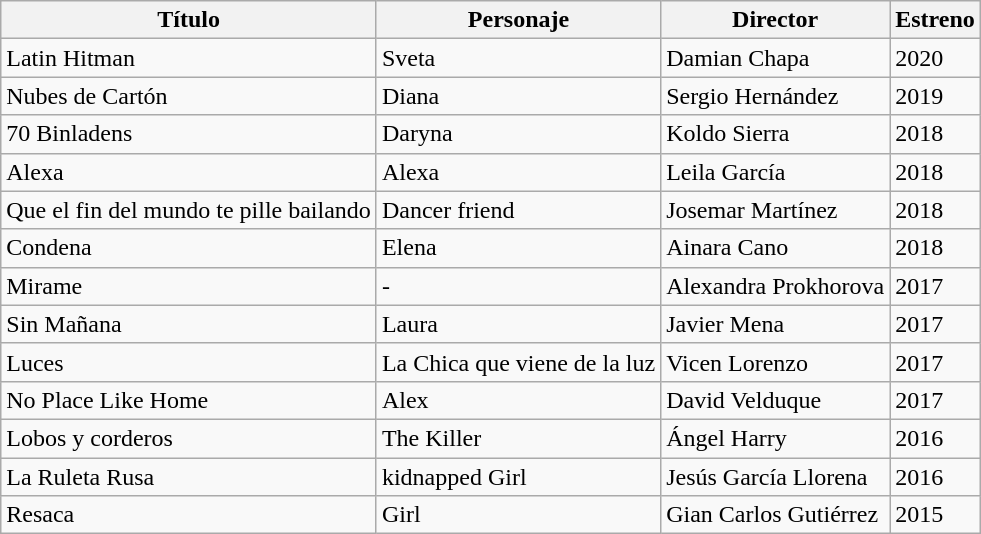<table class="wikitable">
<tr>
<th>Título</th>
<th>Personaje</th>
<th>Director</th>
<th>Estreno</th>
</tr>
<tr>
<td>Latin Hitman</td>
<td>Sveta</td>
<td>Damian Chapa</td>
<td>2020</td>
</tr>
<tr>
<td>Nubes de Cartón</td>
<td>Diana</td>
<td>Sergio Hernández</td>
<td>2019</td>
</tr>
<tr>
<td>70 Binladens</td>
<td>Daryna</td>
<td>Koldo Sierra</td>
<td>2018</td>
</tr>
<tr>
<td>Alexa</td>
<td>Alexa</td>
<td>Leila García</td>
<td>2018</td>
</tr>
<tr>
<td>Que el fin del mundo te pille bailando</td>
<td>Dancer friend</td>
<td>Josemar Martínez</td>
<td>2018</td>
</tr>
<tr>
<td>Condena</td>
<td>Elena</td>
<td>Ainara Cano</td>
<td>2018</td>
</tr>
<tr>
<td>Mirame</td>
<td>-</td>
<td>Alexandra Prokhorova</td>
<td>2017</td>
</tr>
<tr>
<td>Sin Mañana</td>
<td>Laura</td>
<td>Javier Mena</td>
<td>2017</td>
</tr>
<tr>
<td>Luces</td>
<td>La Chica que viene de la luz</td>
<td>Vicen Lorenzo</td>
<td>2017</td>
</tr>
<tr>
<td>No Place Like Home</td>
<td>Alex</td>
<td>David Velduque</td>
<td>2017</td>
</tr>
<tr>
<td>Lobos y corderos</td>
<td>The Killer</td>
<td>Ángel Harry</td>
<td>2016</td>
</tr>
<tr>
<td>La Ruleta Rusa</td>
<td>kidnapped Girl</td>
<td>Jesús García Llorena</td>
<td>2016</td>
</tr>
<tr>
<td>Resaca</td>
<td>Girl</td>
<td>Gian Carlos Gutiérrez</td>
<td>2015</td>
</tr>
</table>
